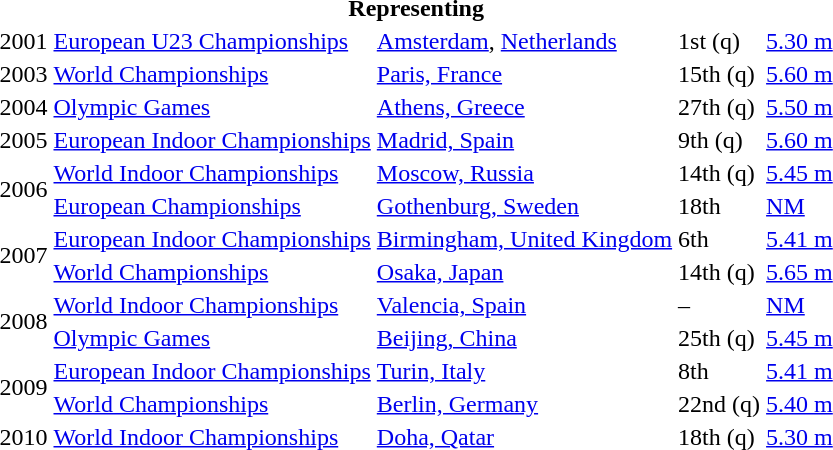<table>
<tr>
<th colspan="5">Representing </th>
</tr>
<tr>
<td>2001</td>
<td><a href='#'>European U23 Championships</a></td>
<td><a href='#'>Amsterdam</a>, <a href='#'>Netherlands</a></td>
<td>1st (q)</td>
<td><a href='#'>5.30 m</a></td>
</tr>
<tr>
<td>2003</td>
<td><a href='#'>World Championships</a></td>
<td><a href='#'>Paris, France</a></td>
<td>15th (q)</td>
<td><a href='#'>5.60 m</a></td>
</tr>
<tr>
<td>2004</td>
<td><a href='#'>Olympic Games</a></td>
<td><a href='#'>Athens, Greece</a></td>
<td>27th (q)</td>
<td><a href='#'>5.50 m</a></td>
</tr>
<tr>
<td>2005</td>
<td><a href='#'>European Indoor Championships</a></td>
<td><a href='#'>Madrid, Spain</a></td>
<td>9th (q)</td>
<td><a href='#'>5.60 m</a></td>
</tr>
<tr>
<td rowspan=2>2006</td>
<td><a href='#'>World Indoor Championships</a></td>
<td><a href='#'>Moscow, Russia</a></td>
<td>14th (q)</td>
<td><a href='#'>5.45 m</a></td>
</tr>
<tr>
<td><a href='#'>European Championships</a></td>
<td><a href='#'>Gothenburg, Sweden</a></td>
<td>18th</td>
<td><a href='#'>NM</a></td>
</tr>
<tr>
<td rowspan=2>2007</td>
<td><a href='#'>European Indoor Championships</a></td>
<td><a href='#'>Birmingham, United Kingdom</a></td>
<td>6th</td>
<td><a href='#'>5.41 m</a></td>
</tr>
<tr>
<td><a href='#'>World Championships</a></td>
<td><a href='#'>Osaka, Japan</a></td>
<td>14th (q)</td>
<td><a href='#'>5.65 m</a></td>
</tr>
<tr>
<td rowspan=2>2008</td>
<td><a href='#'>World Indoor Championships</a></td>
<td><a href='#'>Valencia, Spain</a></td>
<td>–</td>
<td><a href='#'>NM</a></td>
</tr>
<tr>
<td><a href='#'>Olympic Games</a></td>
<td><a href='#'>Beijing, China</a></td>
<td>25th (q)</td>
<td><a href='#'>5.45 m</a></td>
</tr>
<tr>
<td rowspan=2>2009</td>
<td><a href='#'>European Indoor Championships</a></td>
<td><a href='#'>Turin, Italy</a></td>
<td>8th</td>
<td><a href='#'>5.41 m</a></td>
</tr>
<tr>
<td><a href='#'>World Championships</a></td>
<td><a href='#'>Berlin, Germany</a></td>
<td>22nd (q)</td>
<td><a href='#'>5.40 m</a></td>
</tr>
<tr>
<td>2010</td>
<td><a href='#'>World Indoor Championships</a></td>
<td><a href='#'>Doha, Qatar</a></td>
<td>18th (q)</td>
<td><a href='#'>5.30 m</a></td>
</tr>
</table>
